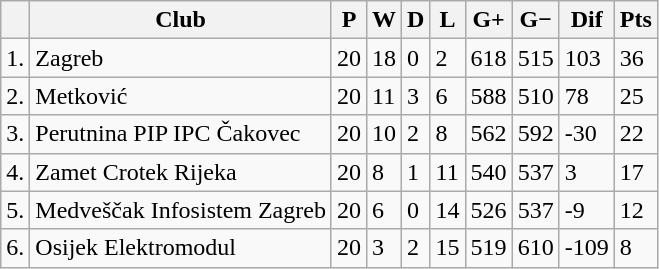<table class="wikitable sortable">
<tr>
<th></th>
<th>Club</th>
<th>P</th>
<th>W</th>
<th>D</th>
<th>L</th>
<th>G+</th>
<th>G−</th>
<th>Dif</th>
<th>Pts</th>
</tr>
<tr>
<td>1.</td>
<td>Zagreb</td>
<td>20</td>
<td>18</td>
<td>0</td>
<td>2</td>
<td>618</td>
<td>515</td>
<td>103</td>
<td>36</td>
</tr>
<tr>
<td>2.</td>
<td>Metković</td>
<td>20</td>
<td>11</td>
<td>3</td>
<td>6</td>
<td>588</td>
<td>510</td>
<td>78</td>
<td>25</td>
</tr>
<tr>
<td>3.</td>
<td>Perutnina PIP IPC Čakovec</td>
<td>20</td>
<td>10</td>
<td>2</td>
<td>8</td>
<td>562</td>
<td>592</td>
<td>-30</td>
<td>22</td>
</tr>
<tr>
<td>4.</td>
<td>Zamet Crotek Rijeka</td>
<td>20</td>
<td>8</td>
<td>1</td>
<td>11</td>
<td>540</td>
<td>537</td>
<td>3</td>
<td>17</td>
</tr>
<tr>
<td>5.</td>
<td>Medveščak Infosistem Zagreb</td>
<td>20</td>
<td>6</td>
<td>0</td>
<td>14</td>
<td>526</td>
<td>537</td>
<td>-9</td>
<td>12</td>
</tr>
<tr>
<td>6.</td>
<td>Osijek Elektromodul</td>
<td>20</td>
<td>3</td>
<td>2</td>
<td>15</td>
<td>519</td>
<td>610</td>
<td>-109</td>
<td>8</td>
</tr>
</table>
